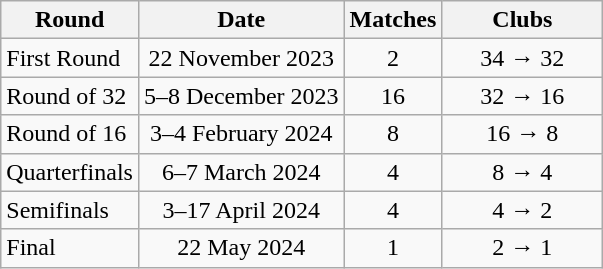<table class="wikitable" style="text-align:center">
<tr>
<th>Round</th>
<th>Date</th>
<th>Matches</th>
<th width="100">Clubs</th>
</tr>
<tr>
<td style="text-align:left;">First Round</td>
<td>22 November 2023</td>
<td>2</td>
<td>34 → 32</td>
</tr>
<tr>
<td style="text-align:left;">Round of 32</td>
<td>5–8 December 2023</td>
<td>16</td>
<td>32 → 16</td>
</tr>
<tr>
<td style="text-align:left;">Round of 16</td>
<td>3–4 February 2024</td>
<td>8</td>
<td>16 → 8</td>
</tr>
<tr>
<td style="text-align:left;">Quarterfinals</td>
<td>6–7 March 2024</td>
<td>4</td>
<td>8 → 4</td>
</tr>
<tr>
<td style="text-align:left;">Semifinals</td>
<td>3–17 April 2024</td>
<td>4</td>
<td>4 → 2</td>
</tr>
<tr>
<td style="text-align:left;">Final</td>
<td>22 May 2024</td>
<td>1</td>
<td>2 → 1</td>
</tr>
</table>
